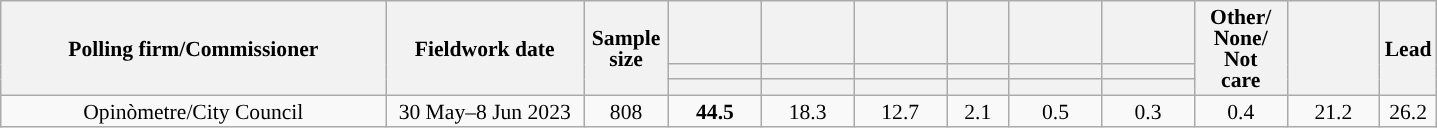<table class="wikitable collapsible collapsed" style="text-align:center; font-size:90%; line-height:14px;">
<tr style="height:42px;">
<th style="width:250px;" rowspan="3">Polling firm/Commissioner</th>
<th style="width:125px;" rowspan="3">Fieldwork date</th>
<th style="width:50px;" rowspan="3">Sample size</th>
<th style="width:55px;"></th>
<th style="width:55px;"></th>
<th style="width:55px;"></th>
<th style="width:35px;"></th>
<th style="width:55px;"></th>
<th style="width:55px;"></th>
<th style="width:55px;" rowspan="3">Other/<br>None/<br>Not<br>care</th>
<th style="width:55px;" rowspan="3"></th>
<th style="width:30px;" rowspan="3">Lead</th>
</tr>
<tr>
<th style="color:inherit;background:"></th>
<th style="color:inherit;background:"></th>
<th style="color:inherit;background:"></th>
<th style="color:inherit;background:"></th>
<th style="color:inherit;background:"></th>
<th style="color:inherit;background:"></th>
</tr>
<tr>
<th></th>
<th></th>
<th></th>
<th></th>
<th></th>
<th></th>
</tr>
<tr>
<td>Opinòmetre/City Council</td>
<td>30 May–8 Jun 2023</td>
<td>808</td>
<td><strong>44.5</strong></td>
<td>18.3</td>
<td>12.7</td>
<td>2.1</td>
<td>0.5</td>
<td>0.3</td>
<td>0.4</td>
<td>21.2</td>
<td style="background:">26.2</td>
</tr>
</table>
